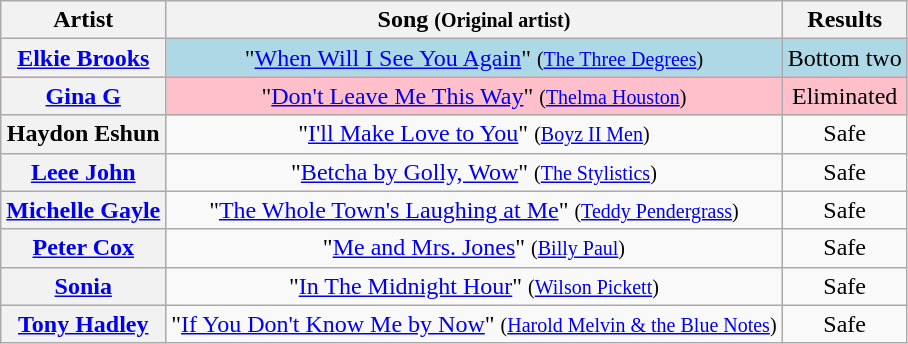<table class="wikitable plainrowheaders" style="text-align:center;">
<tr>
<th scope="col">Artist</th>
<th scope="col">Song <small>(Original artist)</small></th>
<th scope="col">Results</th>
</tr>
<tr style="background:lightblue;">
<th scope="row"><a href='#'>Elkie Brooks</a></th>
<td>"<a href='#'>When Will I See You Again</a>" <small>(<a href='#'>The Three Degrees</a>)</small></td>
<td>Bottom two</td>
</tr>
<tr style="background:pink;">
<th scope="row"><a href='#'>Gina G</a></th>
<td>"<a href='#'>Don't Leave Me This Way</a>" <small>(<a href='#'>Thelma Houston</a>)</small></td>
<td>Eliminated</td>
</tr>
<tr>
<th scope="row">Haydon Eshun</th>
<td>"<a href='#'>I'll Make Love to You</a>" <small>(<a href='#'>Boyz II Men</a>)</small></td>
<td>Safe</td>
</tr>
<tr>
<th scope="row"><a href='#'>Leee John</a></th>
<td>"<a href='#'>Betcha by Golly, Wow</a>" <small>(<a href='#'>The Stylistics</a>)</small></td>
<td>Safe</td>
</tr>
<tr>
<th scope="row"><a href='#'>Michelle Gayle</a></th>
<td>"<a href='#'>The Whole Town's Laughing at Me</a>" <small>(<a href='#'>Teddy Pendergrass</a>)</small></td>
<td>Safe</td>
</tr>
<tr>
<th scope="row"><a href='#'>Peter Cox</a></th>
<td>"<a href='#'>Me and Mrs. Jones</a>" <small>(<a href='#'>Billy Paul</a>)</small></td>
<td>Safe</td>
</tr>
<tr>
<th scope="row"><a href='#'>Sonia</a></th>
<td>"<a href='#'>In The Midnight Hour</a>" <small>(<a href='#'>Wilson Pickett</a>)</small></td>
<td>Safe</td>
</tr>
<tr>
<th scope="row"><a href='#'>Tony Hadley</a></th>
<td>"<a href='#'>If You Don't Know Me by Now</a>" <small>(<a href='#'>Harold Melvin & the Blue Notes</a>)</small></td>
<td>Safe</td>
</tr>
</table>
